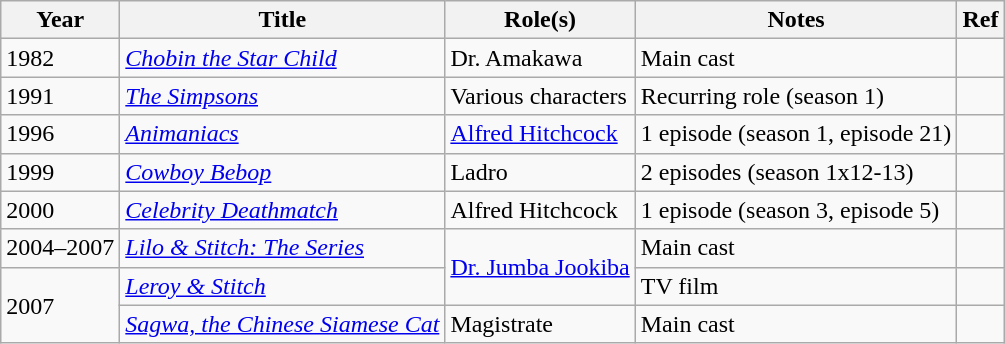<table class="wikitable plainrowheaders sortable">
<tr>
<th scope="col">Year</th>
<th scope="col">Title</th>
<th scope="col">Role(s)</th>
<th scope="col">Notes</th>
<th scope="col" class="unsortable">Ref</th>
</tr>
<tr>
<td>1982</td>
<td><em><a href='#'>Chobin the Star Child</a></em></td>
<td>Dr. Amakawa</td>
<td>Main cast</td>
<td></td>
</tr>
<tr>
<td>1991</td>
<td><em><a href='#'>The Simpsons</a></em></td>
<td>Various characters</td>
<td>Recurring role (season 1)</td>
<td></td>
</tr>
<tr>
<td>1996</td>
<td><em><a href='#'>Animaniacs</a></em></td>
<td><a href='#'>Alfred Hitchcock</a></td>
<td>1 episode (season 1, episode 21)</td>
<td></td>
</tr>
<tr>
<td>1999</td>
<td><em><a href='#'>Cowboy Bebop</a></em></td>
<td>Ladro</td>
<td>2 episodes (season 1x12-13)</td>
<td></td>
</tr>
<tr>
<td>2000</td>
<td><em><a href='#'>Celebrity Deathmatch</a></em></td>
<td>Alfred Hitchcock</td>
<td>1 episode (season 3, episode 5)</td>
<td></td>
</tr>
<tr>
<td>2004–2007</td>
<td><em><a href='#'>Lilo & Stitch: The Series</a></em></td>
<td rowspan=2><a href='#'>Dr. Jumba Jookiba</a></td>
<td>Main cast</td>
<td></td>
</tr>
<tr>
<td rowspan=2>2007</td>
<td><em><a href='#'>Leroy & Stitch</a></em></td>
<td>TV film</td>
<td></td>
</tr>
<tr>
<td><em><a href='#'>Sagwa, the Chinese Siamese Cat</a></em></td>
<td>Magistrate</td>
<td>Main cast</td>
<td></td>
</tr>
</table>
